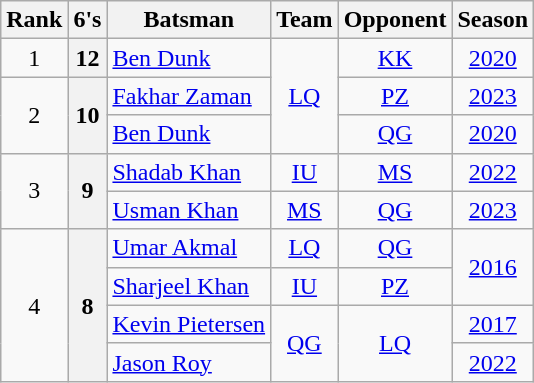<table class="wikitable" style="text-align:center;">
<tr>
<th>Rank</th>
<th>6's</th>
<th>Batsman</th>
<th>Team</th>
<th>Opponent</th>
<th>Season</th>
</tr>
<tr>
<td>1</td>
<th>12</th>
<td style="text-align:left"><a href='#'>Ben Dunk</a></td>
<td rowspan=3><a href='#'>LQ</a></td>
<td><a href='#'>KK</a></td>
<td><a href='#'>2020</a></td>
</tr>
<tr>
<td rowspan=2>2</td>
<th rowspan=2>10</th>
<td style="text-align:left"><a href='#'>Fakhar Zaman</a></td>
<td><a href='#'>PZ</a></td>
<td><a href='#'>2023</a></td>
</tr>
<tr>
<td style="text-align:left"><a href='#'>Ben Dunk</a></td>
<td><a href='#'>QG</a></td>
<td><a href='#'>2020</a></td>
</tr>
<tr>
<td rowspan=2>3</td>
<th rowspan=2>9</th>
<td style="text-align:left"><a href='#'>Shadab Khan</a></td>
<td><a href='#'>IU</a></td>
<td><a href='#'>MS</a></td>
<td><a href='#'>2022</a></td>
</tr>
<tr>
<td style="text-align:left"><a href='#'>Usman Khan</a></td>
<td><a href='#'>MS</a></td>
<td><a href='#'>QG</a></td>
<td><a href='#'>2023</a></td>
</tr>
<tr>
<td rowspan=4>4</td>
<th rowspan=4>8</th>
<td style="text-align:left"><a href='#'>Umar Akmal</a></td>
<td><a href='#'>LQ</a></td>
<td><a href='#'>QG</a></td>
<td rowspan="2"><a href='#'>2016</a></td>
</tr>
<tr>
<td style="text-align:left"><a href='#'>Sharjeel Khan</a></td>
<td><a href='#'>IU</a></td>
<td><a href='#'>PZ</a></td>
</tr>
<tr>
<td style="text-align:left"><a href='#'>Kevin Pietersen</a></td>
<td rowspan="2"><a href='#'>QG</a></td>
<td rowspan="2"><a href='#'>LQ</a></td>
<td><a href='#'>2017</a></td>
</tr>
<tr>
<td style="text-align:left"><a href='#'>Jason Roy</a></td>
<td><a href='#'>2022</a></td>
</tr>
</table>
